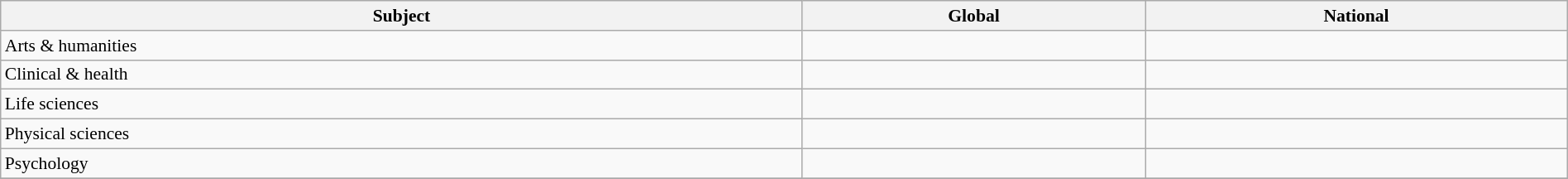<table class="wikitable sortable" style="width: 100%; font-size: 90%">
<tr>
<th>Subject</th>
<th>Global</th>
<th>National</th>
</tr>
<tr>
<td>Arts & humanities</td>
<td data-sort-value="37"></td>
<td data-sort-value="5"></td>
</tr>
<tr>
<td>Clinical & health</td>
<td data-sort-value="35"></td>
<td data-sort-value="2"></td>
</tr>
<tr>
<td>Life sciences</td>
<td data-sort-value="32"></td>
<td data-sort-value="1"></td>
</tr>
<tr>
<td>Physical sciences</td>
<td data-sort-value="42"></td>
<td data-sort-value="4"></td>
</tr>
<tr>
<td>Psychology</td>
<td data-sort-value="73"></td>
<td data-sort-value="4"></td>
</tr>
<tr>
</tr>
</table>
